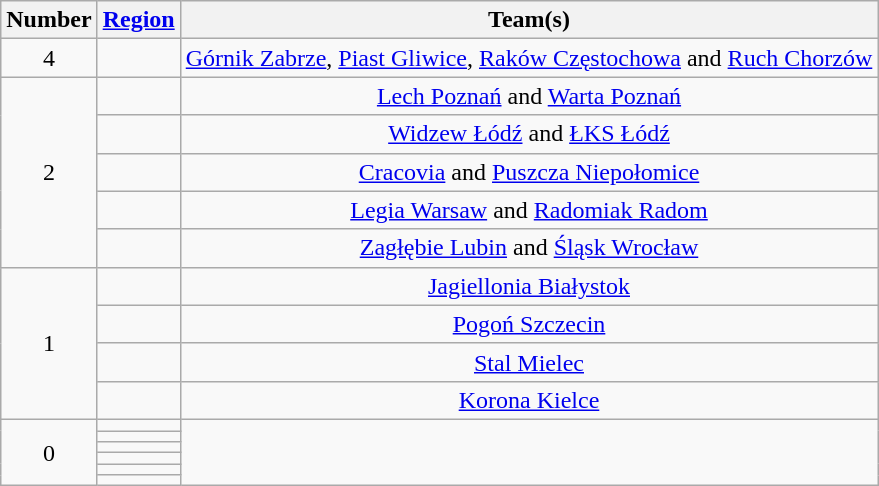<table class="wikitable" style="text-align:center">
<tr>
<th>Number</th>
<th><a href='#'>Region</a></th>
<th>Team(s)</th>
</tr>
<tr>
<td rowspan="1">4</td>
<td style="text-align:left"></td>
<td><a href='#'>Górnik Zabrze</a>, <a href='#'>Piast Gliwice</a>, <a href='#'>Raków Częstochowa</a> and <a href='#'>Ruch Chorzów</a></td>
</tr>
<tr>
<td rowspan="5">2</td>
<td style="text-align:left"></td>
<td><a href='#'>Lech Poznań</a> and <a href='#'>Warta Poznań</a></td>
</tr>
<tr>
<td style="text-align:left"></td>
<td><a href='#'>Widzew Łódź</a> and <a href='#'>ŁKS Łódź</a></td>
</tr>
<tr>
<td style="text-align:left"></td>
<td><a href='#'>Cracovia</a> and <a href='#'>Puszcza Niepołomice</a></td>
</tr>
<tr>
<td style="text-align:left"></td>
<td><a href='#'>Legia Warsaw</a> and <a href='#'>Radomiak Radom</a></td>
</tr>
<tr>
<td style="text-align:left"></td>
<td><a href='#'>Zagłębie Lubin</a> and <a href='#'>Śląsk Wrocław</a></td>
</tr>
<tr>
<td rowspan="4">1</td>
<td style="text-align:left"></td>
<td><a href='#'>Jagiellonia Białystok</a></td>
</tr>
<tr>
<td style="text-align:left"></td>
<td><a href='#'>Pogoń Szczecin</a></td>
</tr>
<tr>
<td style="text-align:left"></td>
<td><a href='#'>Stal Mielec</a></td>
</tr>
<tr>
<td style="text-align:left"></td>
<td><a href='#'>Korona Kielce</a></td>
</tr>
<tr>
<td rowspan="6">0</td>
<td style="text-align:left"></td>
</tr>
<tr>
<td style="text-align:left"></td>
</tr>
<tr>
<td style="text-align:left"></td>
</tr>
<tr>
<td style="text-align:left"></td>
</tr>
<tr>
<td style="text-align:left"></td>
</tr>
<tr>
<td style="text-align:left"></td>
</tr>
</table>
